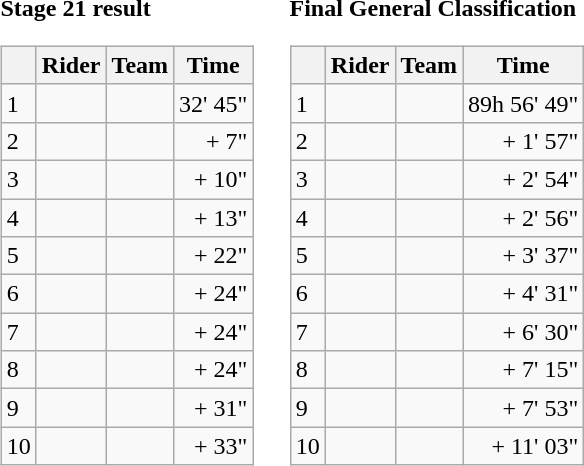<table>
<tr>
<td><strong>Stage 21 result</strong><br><table class="wikitable">
<tr>
<th></th>
<th>Rider</th>
<th>Team</th>
<th>Time</th>
</tr>
<tr>
<td>1</td>
<td></td>
<td></td>
<td align=right>32' 45"</td>
</tr>
<tr>
<td>2</td>
<td></td>
<td></td>
<td align=right>+ 7"</td>
</tr>
<tr>
<td>3</td>
<td></td>
<td></td>
<td align=right>+ 10"</td>
</tr>
<tr>
<td>4</td>
<td></td>
<td></td>
<td align=right>+ 13"</td>
</tr>
<tr>
<td>5</td>
<td></td>
<td></td>
<td align=right>+ 22"</td>
</tr>
<tr>
<td>6</td>
<td></td>
<td></td>
<td align=right>+ 24"</td>
</tr>
<tr>
<td>7</td>
<td> </td>
<td></td>
<td align=right>+ 24"</td>
</tr>
<tr>
<td>8</td>
<td></td>
<td></td>
<td align=right>+ 24"</td>
</tr>
<tr>
<td>9</td>
<td></td>
<td></td>
<td align=right>+ 31"</td>
</tr>
<tr>
<td>10</td>
<td></td>
<td></td>
<td align=right>+ 33"</td>
</tr>
</table>
</td>
<td></td>
<td><strong>Final General Classification</strong><br><table class="wikitable">
<tr>
<th></th>
<th>Rider</th>
<th>Team</th>
<th>Time</th>
</tr>
<tr>
<td>1</td>
<td> </td>
<td></td>
<td align="right">89h 56' 49"</td>
</tr>
<tr>
<td>2</td>
<td> </td>
<td></td>
<td align="right">+ 1' 57"</td>
</tr>
<tr>
<td>3</td>
<td></td>
<td></td>
<td align="right">+ 2' 54"</td>
</tr>
<tr>
<td>4</td>
<td></td>
<td></td>
<td align="right">+ 2' 56"</td>
</tr>
<tr>
<td>5</td>
<td></td>
<td></td>
<td align="right">+ 3' 37"</td>
</tr>
<tr>
<td>6</td>
<td> </td>
<td></td>
<td align="right">+ 4' 31"</td>
</tr>
<tr>
<td>7</td>
<td></td>
<td></td>
<td align="right">+ 6' 30"</td>
</tr>
<tr>
<td>8</td>
<td></td>
<td></td>
<td align="right">+ 7' 15"</td>
</tr>
<tr>
<td>9</td>
<td></td>
<td></td>
<td align="right">+ 7' 53"</td>
</tr>
<tr>
<td>10</td>
<td></td>
<td></td>
<td align="right">+ 11' 03"</td>
</tr>
</table>
</td>
</tr>
</table>
